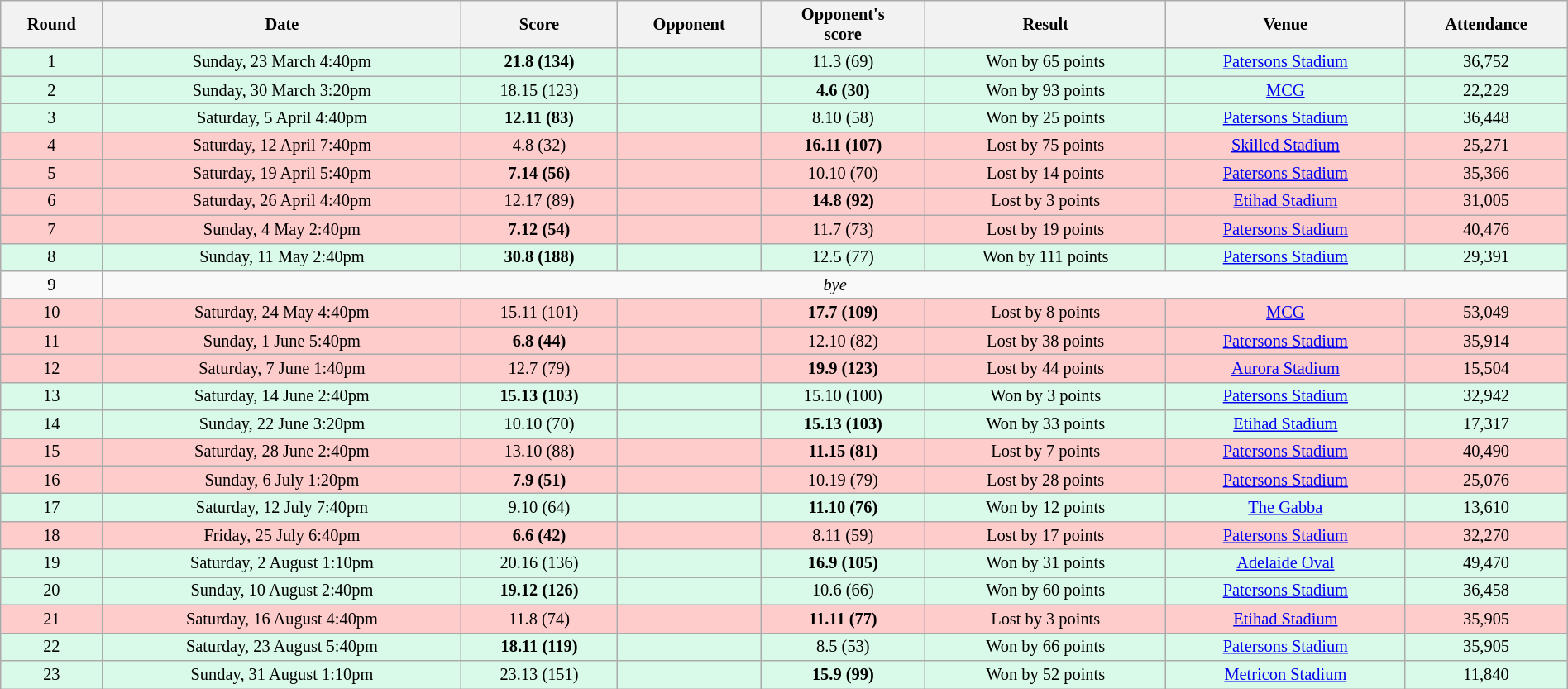<table class="wikitable" style="font-size:85%; text-align:center; margin-left: auto; margin-right: auto;" width="100%">
<tr>
<th>Round</th>
<th>Date</th>
<th>Score</th>
<th>Opponent</th>
<th>Opponent's<br>score</th>
<th>Result</th>
<th>Venue</th>
<th>Attendance</th>
</tr>
<tr align="center" style="background:#d9f9e9;">
<td>1</td>
<td>Sunday, 23 March 4:40pm</td>
<td><strong>21.8 (134)</strong></td>
<td></td>
<td>11.3 (69)</td>
<td>Won by 65 points</td>
<td><a href='#'>Patersons Stadium</a></td>
<td>36,752</td>
</tr>
<tr align="center" style="background:#d9f9e9;">
<td>2</td>
<td>Sunday, 30 March 3:20pm</td>
<td>18.15 (123)</td>
<td></td>
<td><strong>4.6 (30)</strong></td>
<td>Won by 93 points</td>
<td><a href='#'>MCG</a></td>
<td>22,229</td>
</tr>
<tr align="center" style="background:#d9f9e9;">
<td>3</td>
<td>Saturday, 5 April 4:40pm</td>
<td><strong>12.11 (83)</strong></td>
<td></td>
<td>8.10 (58)</td>
<td>Won by 25 points</td>
<td><a href='#'>Patersons Stadium</a></td>
<td>36,448</td>
</tr>
<tr align="center" style="background:#fcc;">
<td>4</td>
<td>Saturday, 12 April 7:40pm</td>
<td>4.8 (32)</td>
<td></td>
<td><strong>16.11 (107)</strong></td>
<td>Lost by 75 points</td>
<td><a href='#'>Skilled Stadium</a></td>
<td>25,271</td>
</tr>
<tr align="center" style="background:#fcc;">
<td>5</td>
<td>Saturday, 19 April 5:40pm</td>
<td><strong>7.14 (56)</strong></td>
<td></td>
<td>10.10 (70)</td>
<td>Lost by 14 points</td>
<td><a href='#'>Patersons Stadium</a></td>
<td>35,366</td>
</tr>
<tr align="center" style="background:#fcc;">
<td>6</td>
<td>Saturday, 26 April 4:40pm</td>
<td>12.17 (89)</td>
<td></td>
<td><strong>14.8 (92)</strong></td>
<td>Lost by 3 points</td>
<td><a href='#'>Etihad Stadium</a></td>
<td>31,005</td>
</tr>
<tr align="center" style="background:#fcc;">
<td>7</td>
<td>Sunday, 4 May 2:40pm</td>
<td><strong>7.12 (54)</strong></td>
<td></td>
<td>11.7 (73)</td>
<td>Lost by 19 points</td>
<td><a href='#'>Patersons Stadium</a></td>
<td>40,476</td>
</tr>
<tr align="center" style="background:#d9f9e9;">
<td>8</td>
<td>Sunday, 11 May 2:40pm</td>
<td><strong>30.8 (188)</strong></td>
<td></td>
<td>12.5 (77)</td>
<td>Won by 111 points</td>
<td><a href='#'>Patersons Stadium</a></td>
<td>29,391</td>
</tr>
<tr align="center">
<td>9</td>
<td colspan="7"><span><em>bye</em></span></td>
</tr>
<tr align="center" style="background:#fcc;">
<td>10</td>
<td>Saturday, 24 May 4:40pm</td>
<td>15.11 (101)</td>
<td></td>
<td><strong>17.7 (109)</strong></td>
<td>Lost by 8 points</td>
<td><a href='#'>MCG</a></td>
<td>53,049</td>
</tr>
<tr align="center" style="background:#fcc;">
<td>11</td>
<td>Sunday, 1 June 5:40pm</td>
<td><strong>6.8 (44)</strong></td>
<td></td>
<td>12.10 (82)</td>
<td>Lost by 38 points</td>
<td><a href='#'>Patersons Stadium</a></td>
<td>35,914</td>
</tr>
<tr align="center" style="background:#fcc;">
<td>12</td>
<td>Saturday, 7 June 1:40pm</td>
<td>12.7 (79)</td>
<td></td>
<td><strong>19.9 (123)</strong></td>
<td>Lost by 44 points</td>
<td><a href='#'>Aurora Stadium</a></td>
<td>15,504</td>
</tr>
<tr align="center" style="background:#d9f9e9;">
<td>13</td>
<td>Saturday, 14 June 2:40pm</td>
<td><strong>15.13 (103)</strong></td>
<td></td>
<td>15.10 (100)</td>
<td>Won by 3 points</td>
<td><a href='#'>Patersons Stadium</a></td>
<td>32,942</td>
</tr>
<tr align="center" style="background:#d9f9e9;">
<td>14</td>
<td>Sunday, 22 June 3:20pm</td>
<td>10.10 (70)</td>
<td></td>
<td><strong>15.13 (103)</strong></td>
<td>Won by 33 points</td>
<td><a href='#'>Etihad Stadium</a></td>
<td>17,317</td>
</tr>
<tr align="center" style="background:#fcc;">
<td>15</td>
<td>Saturday, 28 June 2:40pm</td>
<td>13.10 (88)</td>
<td></td>
<td><strong>11.15 (81)</strong></td>
<td>Lost by 7 points</td>
<td><a href='#'>Patersons Stadium</a></td>
<td>40,490</td>
</tr>
<tr align="center" style="background:#fcc;">
<td>16</td>
<td>Sunday, 6 July 1:20pm</td>
<td><strong>7.9 (51)</strong></td>
<td></td>
<td>10.19 (79)</td>
<td>Lost by 28 points</td>
<td><a href='#'>Patersons Stadium</a></td>
<td>25,076</td>
</tr>
<tr align="center" style="background:#d9f9e9;">
<td>17</td>
<td>Saturday, 12 July 7:40pm</td>
<td>9.10 (64)</td>
<td></td>
<td><strong>11.10 (76)</strong></td>
<td>Won by 12 points</td>
<td><a href='#'>The Gabba</a></td>
<td>13,610</td>
</tr>
<tr align="center" style="background:#fcc;">
<td>18</td>
<td>Friday, 25 July 6:40pm</td>
<td><strong>6.6 (42)</strong></td>
<td></td>
<td>8.11 (59)</td>
<td>Lost by 17 points</td>
<td><a href='#'>Patersons Stadium</a></td>
<td>32,270</td>
</tr>
<tr align="center" style="background:#d9f9e9;">
<td>19</td>
<td>Saturday, 2 August 1:10pm</td>
<td>20.16 (136)</td>
<td></td>
<td><strong>16.9 (105)</strong></td>
<td>Won by 31 points</td>
<td><a href='#'>Adelaide Oval</a></td>
<td>49,470</td>
</tr>
<tr align="center" style="background:#d9f9e9;">
<td>20</td>
<td>Sunday, 10 August 2:40pm</td>
<td><strong>19.12 (126)</strong></td>
<td></td>
<td>10.6 (66)</td>
<td>Won by 60 points</td>
<td><a href='#'>Patersons Stadium</a></td>
<td>36,458</td>
</tr>
<tr align="center" style="background:#fcc;">
<td>21</td>
<td>Saturday, 16 August 4:40pm</td>
<td>11.8 (74)</td>
<td></td>
<td><strong>11.11 (77)</strong></td>
<td>Lost by 3 points</td>
<td><a href='#'>Etihad Stadium</a></td>
<td>35,905</td>
</tr>
<tr align="center" style="background:#d9f9e9;">
<td>22</td>
<td>Saturday, 23 August 5:40pm</td>
<td><strong>18.11 (119)</strong></td>
<td></td>
<td>8.5 (53)</td>
<td>Won by 66 points</td>
<td><a href='#'>Patersons Stadium</a></td>
<td>35,905</td>
</tr>
<tr align="center" style="background:#d9f9e9;">
<td>23</td>
<td>Sunday, 31 August 1:10pm</td>
<td>23.13 (151)</td>
<td></td>
<td><strong>15.9 (99)</strong></td>
<td>Won by 52 points</td>
<td><a href='#'>Metricon Stadium</a></td>
<td>11,840</td>
</tr>
</table>
